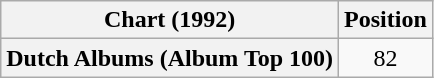<table class="wikitable plainrowheaders" style="text-align:center">
<tr>
<th scope="col">Chart (1992)</th>
<th scope="col">Position</th>
</tr>
<tr>
<th scope="row">Dutch Albums (Album Top 100)</th>
<td>82</td>
</tr>
</table>
